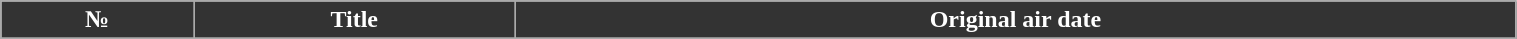<table class="wikitable plainrowheaders" style="width: 80%; margin-right: 0;">
<tr style="color:white">
<th style="background:#333;">№</th>
<th style="background:#333;">Title</th>
<th style="background:#333;">Original air date</th>
</tr>
<tr>
</tr>
</table>
